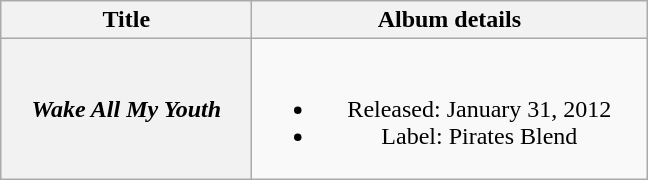<table class="wikitable plainrowheaders" style="text-align:center;" border="1">
<tr>
<th scope="col" style="width:10em;">Title</th>
<th scope="col" style="width:16em;">Album details</th>
</tr>
<tr>
<th scope="row"><em>Wake All My Youth</em></th>
<td><br><ul><li>Released: January 31, 2012</li><li>Label: Pirates Blend</li></ul></td>
</tr>
</table>
